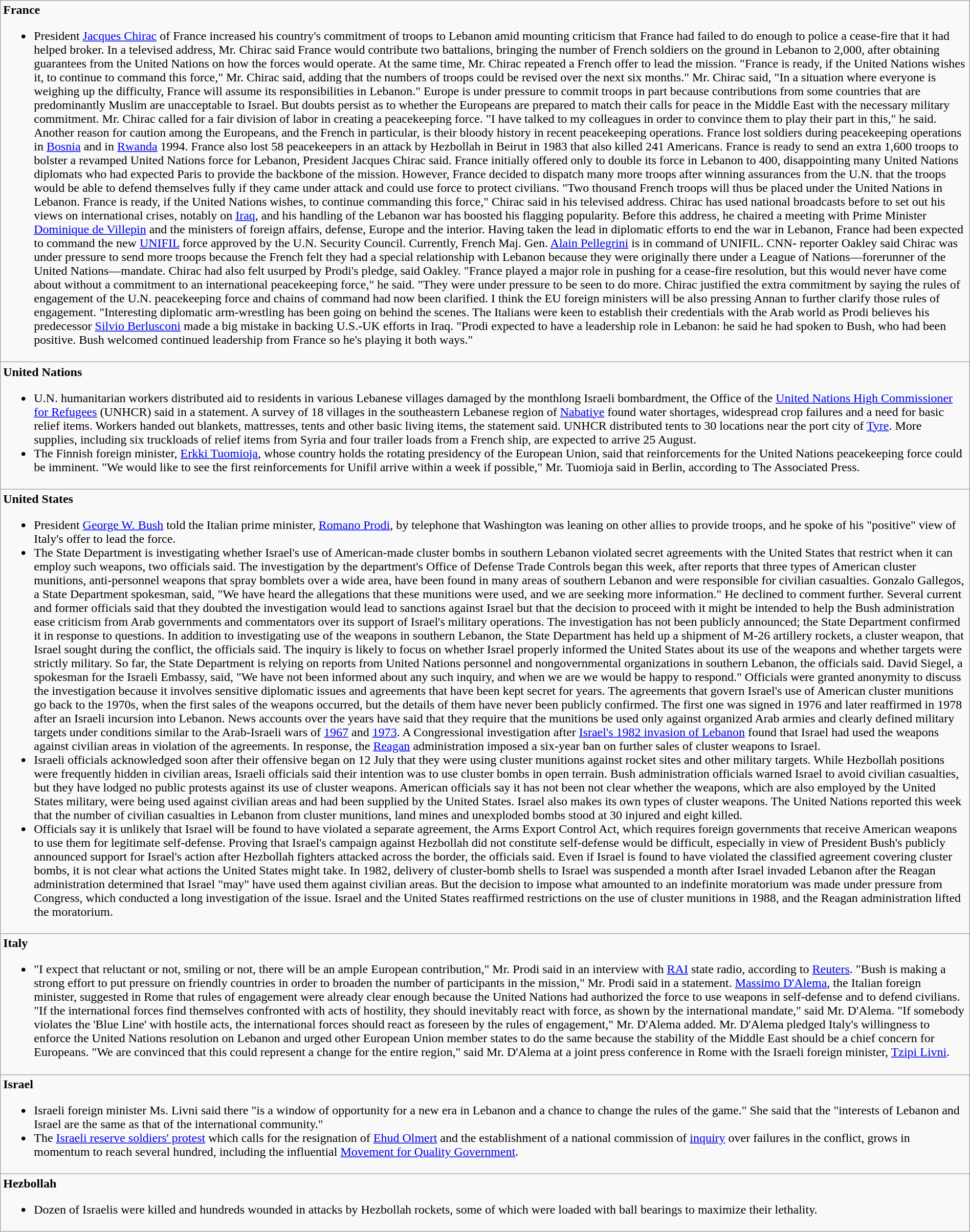<table width="100%" class="wikitable">
<tr>
<td><strong>France</strong><br><ul><li>President <a href='#'>Jacques Chirac</a> of France increased his country's commitment of troops to Lebanon amid mounting criticism that France had failed to do enough to police a cease-fire that it had helped broker. In a televised address, Mr. Chirac said France would contribute two battalions, bringing the number of French soldiers on the ground in Lebanon to 2,000, after obtaining guarantees from the United Nations on how the forces would operate. At the same time, Mr. Chirac repeated a French offer to lead the mission. "France is ready, if the United Nations wishes it, to continue to command this force," Mr. Chirac said, adding that the numbers of troops could be revised over the next six months." Mr. Chirac said, "In a situation where everyone is weighing up the difficulty, France will assume its responsibilities in Lebanon." Europe is under pressure to commit troops in part because contributions from some countries that are predominantly Muslim are unacceptable to Israel. But doubts persist as to whether the Europeans are prepared to match their calls for peace in the Middle East with the necessary military commitment. Mr. Chirac called for a fair division of labor in creating a peacekeeping force. "I have talked to my colleagues in order to convince them to play their part in this," he said. Another reason for caution among the Europeans, and the French in particular, is their bloody history in recent peacekeeping operations. France lost soldiers during peacekeeping operations in <a href='#'>Bosnia</a> and in <a href='#'>Rwanda</a> 1994. France also lost 58 peacekeepers in an attack by Hezbollah in Beirut in 1983 that also killed 241 Americans. France is ready to send an extra 1,600 troops to bolster a revamped United Nations force for Lebanon, President Jacques Chirac said. France initially offered only to double its force in Lebanon to 400, disappointing many United Nations diplomats who had expected Paris to provide the backbone of the mission. However, France decided to dispatch many more troops after winning assurances from the U.N. that the troops would be able to defend themselves fully if they came under attack and could use force to protect civilians. "Two thousand French troops will thus be placed under the United Nations in Lebanon. France is ready, if the United Nations wishes, to continue commanding this force," Chirac said in his televised address. Chirac has used national broadcasts before to set out his views on international crises, notably on <a href='#'>Iraq</a>, and his handling of the Lebanon war has boosted his flagging popularity. Before this address, he chaired a meeting with Prime Minister <a href='#'>Dominique de Villepin</a> and the ministers of foreign affairs, defense, Europe and the interior. Having taken the lead in diplomatic efforts to end the war in Lebanon, France had been expected to command the new <a href='#'>UNIFIL</a> force approved by the U.N. Security Council. Currently, French Maj. Gen. <a href='#'>Alain Pellegrini</a> is in command of UNIFIL. CNN- reporter Oakley said Chirac was under pressure to send more troops because the French felt they had a special relationship with Lebanon because they were originally there under a League of Nations—forerunner of the United Nations—mandate. Chirac had also felt usurped by Prodi's pledge, said Oakley. "France played a major role in pushing for a cease-fire resolution, but this would never have come about without a commitment to an international peacekeeping force," he said. "They were under pressure to be seen to do more. Chirac justified the extra commitment by saying the rules of engagement of the U.N. peacekeeping force and chains of command had now been clarified. I think the EU foreign ministers will be also pressing Annan to further clarify those rules of engagement. "Interesting diplomatic arm-wrestling has been going on behind the scenes. The Italians were keen to establish their credentials with the Arab world as Prodi believes his predecessor <a href='#'>Silvio Berlusconi</a> made a big mistake in backing U.S.-UK efforts in Iraq. "Prodi expected to have a leadership role in Lebanon: he said he had spoken to Bush, who had been positive. Bush welcomed continued leadership from France so he's playing it both ways."</li></ul></td>
</tr>
<tr>
<td><strong>United Nations</strong><br><ul><li>U.N. humanitarian workers distributed aid to residents in various Lebanese villages damaged by the monthlong Israeli bombardment, the Office of the <a href='#'>United Nations High Commissioner for Refugees</a> (UNHCR) said in a statement. A survey of 18 villages in the southeastern Lebanese region of <a href='#'>Nabatiye</a> found water shortages, widespread crop failures and a need for basic relief items. Workers handed out blankets, mattresses, tents and other basic living items, the statement said. UNHCR distributed tents to 30 locations near the port city of <a href='#'>Tyre</a>. More supplies, including six truckloads of relief items from Syria and four trailer loads from a French ship, are expected to arrive 25 August.</li><li>The Finnish foreign minister, <a href='#'>Erkki Tuomioja</a>, whose country holds the rotating presidency of the European Union, said that reinforcements for the United Nations peacekeeping force could be imminent. "We would like to see the first reinforcements for Unifil arrive within a week if possible," Mr. Tuomioja said in Berlin, according to The Associated Press.</li></ul></td>
</tr>
<tr>
<td><strong>United States</strong><br><ul><li>President <a href='#'>George W. Bush</a> told the Italian prime minister, <a href='#'>Romano Prodi</a>, by telephone that Washington was leaning on other allies to provide troops, and he spoke of his "positive" view of Italy's offer to lead the force.</li><li>The State Department is investigating whether Israel's use of American-made cluster bombs in southern Lebanon violated secret agreements with the United States that restrict when it can employ such weapons, two officials said. The investigation by the department's Office of Defense Trade Controls began this week, after reports that three types of American cluster munitions, anti-personnel weapons that spray bomblets over a wide area, have been found in many areas of southern Lebanon and were responsible for civilian casualties. Gonzalo Gallegos, a State Department spokesman, said, "We have heard the allegations that these munitions were used, and we are seeking more information." He declined to comment further. Several current and former officials said that they doubted the investigation would lead to sanctions against Israel but that the decision to proceed with it might be intended to help the Bush administration ease criticism from Arab governments and commentators over its support of Israel's military operations. The investigation has not been publicly announced; the State Department confirmed it in response to questions. In addition to investigating use of the weapons in southern Lebanon, the State Department has held up a shipment of M-26 artillery rockets, a cluster weapon, that Israel sought during the conflict, the officials said. The inquiry is likely to focus on whether Israel properly informed the United States about its use of the weapons and whether targets were strictly military. So far, the State Department is relying on reports from United Nations personnel and nongovernmental organizations in southern Lebanon, the officials said. David Siegel, a spokesman for the Israeli Embassy, said, "We have not been informed about any such inquiry, and when we are we would be happy to respond." Officials were granted anonymity to discuss the investigation because it involves sensitive diplomatic issues and agreements that have been kept secret for years. The agreements that govern Israel's use of American cluster munitions go back to the 1970s, when the first sales of the weapons occurred, but the details of them have never been publicly confirmed. The first one was signed in 1976 and later reaffirmed in 1978 after an Israeli incursion into Lebanon. News accounts over the years have said that they require that the munitions be used only against organized Arab armies and clearly defined military targets under conditions similar to the Arab-Israeli wars of <a href='#'>1967</a> and <a href='#'>1973</a>. A Congressional investigation after <a href='#'>Israel's 1982 invasion of Lebanon</a> found that Israel had used the weapons against civilian areas in violation of the agreements. In response, the <a href='#'>Reagan</a> administration imposed a six-year ban on further sales of cluster weapons to Israel.</li><li>Israeli officials acknowledged soon after their offensive began on 12 July that they were using cluster munitions against rocket sites and other military targets. While Hezbollah positions were frequently hidden in civilian areas, Israeli officials said their intention was to use cluster bombs in open terrain. Bush administration officials warned Israel to avoid civilian casualties, but they have lodged no public protests against its use of cluster weapons. American officials say it has not been not clear whether the weapons, which are also employed by the United States military, were being used against civilian areas and had been supplied by the United States. Israel also makes its own types of cluster weapons. The United Nations reported this week that the number of civilian casualties in Lebanon from cluster munitions, land mines and unexploded bombs stood at 30 injured and eight killed.</li><li>Officials say it is unlikely that Israel will be found to have violated a separate agreement, the Arms Export Control Act, which requires foreign governments that receive American weapons to use them for legitimate self-defense. Proving that Israel's campaign against Hezbollah did not constitute self-defense would be difficult, especially in view of President Bush's publicly announced support for Israel's action after Hezbollah fighters attacked across the border, the officials said. Even if Israel is found to have violated the classified agreement covering cluster bombs, it is not clear what actions the United States might take. In 1982, delivery of cluster-bomb shells to Israel was suspended a month after Israel invaded Lebanon after the Reagan administration determined that Israel "may" have used them against civilian areas. But the decision to impose what amounted to an indefinite moratorium was made under pressure from Congress, which conducted a long investigation of the issue. Israel and the United States reaffirmed restrictions on the use of cluster munitions in 1988, and the Reagan administration lifted the moratorium.</li></ul></td>
</tr>
<tr>
<td><strong>Italy</strong><br><ul><li>"I expect that reluctant or not, smiling or not, there will be an ample European contribution," Mr. Prodi said in an interview with <a href='#'>RAI</a> state radio, according to <a href='#'>Reuters</a>. "Bush is making a strong effort to put pressure on friendly countries in order to broaden the number of participants in the mission," Mr. Prodi said in a statement. <a href='#'>Massimo D'Alema</a>, the Italian foreign minister, suggested in Rome that rules of engagement were already clear enough because the United Nations had authorized the force to use weapons in self-defense and to defend civilians. "If the international forces find themselves confronted with acts of hostility, they should inevitably react with force, as shown by the international mandate," said Mr. D'Alema. "If somebody violates the 'Blue Line' with hostile acts, the international forces should react as foreseen by the rules of engagement," Mr. D'Alema added. Mr. D'Alema pledged Italy's willingness to enforce the United Nations resolution on Lebanon and urged other European Union member states to do the same because the stability of the Middle East should be a chief concern for Europeans. "We are convinced that this could represent a change for the entire region," said Mr. D'Alema at a joint press conference in Rome with the Israeli foreign minister, <a href='#'>Tzipi Livni</a>.</li></ul></td>
</tr>
<tr>
<td><strong>Israel</strong><br><ul><li>Israeli foreign minister Ms. Livni said there "is a window of opportunity for a new era in Lebanon and a chance to change the rules of the game." She said that the "interests of Lebanon and Israel are the same as that of the international community."</li><li>The <a href='#'>Israeli reserve soldiers' protest</a> which calls for the resignation of <a href='#'>Ehud Olmert</a> and the establishment of a national commission of <a href='#'>inquiry</a> over failures in the conflict, grows in momentum to reach several hundred, including the influential <a href='#'>Movement for Quality Government</a>.</li></ul></td>
</tr>
<tr>
<td><strong>Hezbollah</strong><br><ul><li>Dozen of Israelis were killed and hundreds wounded in attacks by Hezbollah rockets, some of which were loaded with ball bearings to maximize their lethality.</li></ul></td>
</tr>
</table>
